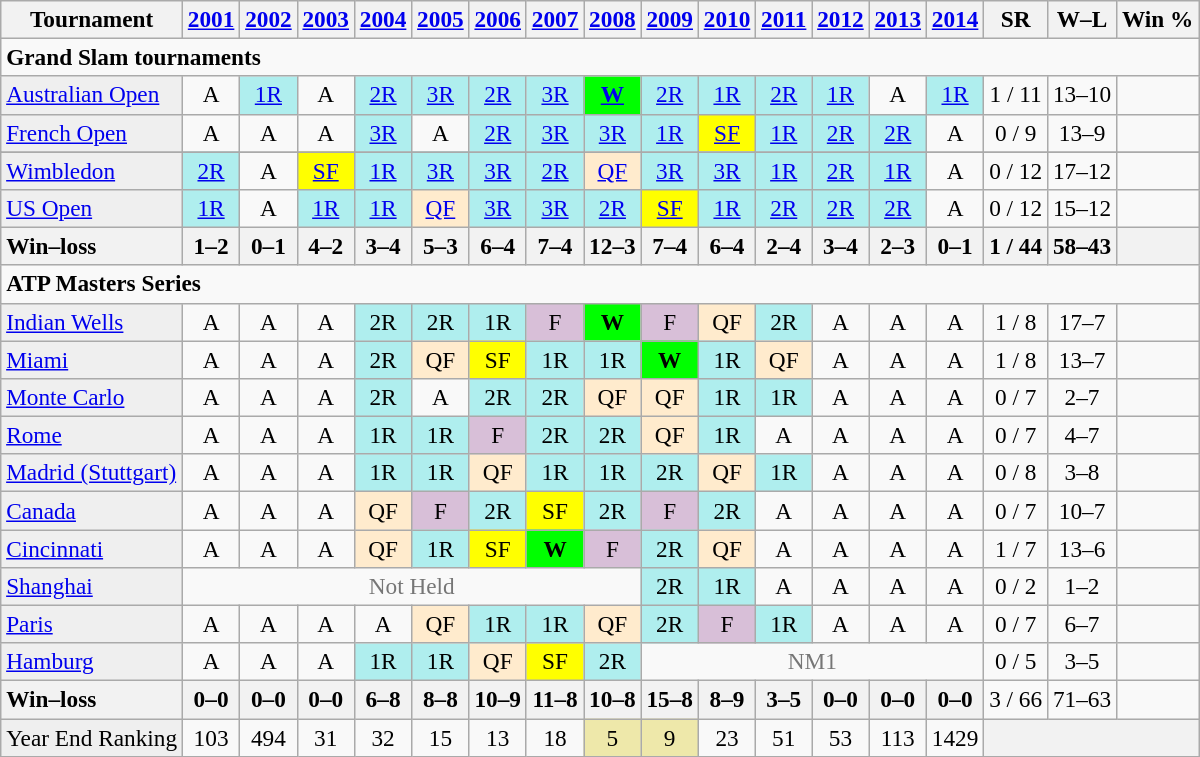<table class=wikitable style=text-align:center;font-size:97%>
<tr>
<th>Tournament</th>
<th><a href='#'>2001</a></th>
<th><a href='#'>2002</a></th>
<th><a href='#'>2003</a></th>
<th><a href='#'>2004</a></th>
<th><a href='#'>2005</a></th>
<th><a href='#'>2006</a></th>
<th><a href='#'>2007</a></th>
<th><a href='#'>2008</a></th>
<th><a href='#'>2009</a></th>
<th><a href='#'>2010</a></th>
<th><a href='#'>2011</a></th>
<th><a href='#'>2012</a></th>
<th><a href='#'>2013</a></th>
<th><a href='#'>2014</a></th>
<th>SR</th>
<th>W–L</th>
<th>Win %</th>
</tr>
<tr>
<td colspan="21" style="text-align:left;"><strong>Grand Slam tournaments</strong></td>
</tr>
<tr>
<td style="background:#efefef; text-align:left;"><a href='#'>Australian Open</a></td>
<td>A</td>
<td bgcolor=afeeee><a href='#'>1R</a></td>
<td>A</td>
<td bgcolor=afeeee><a href='#'>2R</a></td>
<td bgcolor=afeeee><a href='#'>3R</a></td>
<td bgcolor=afeeee><a href='#'>2R</a></td>
<td bgcolor=afeeee><a href='#'>3R</a></td>
<td bgcolor=lime><a href='#'><strong>W</strong></a></td>
<td bgcolor=afeeee><a href='#'>2R</a></td>
<td bgcolor=afeeee><a href='#'>1R</a></td>
<td bgcolor=afeeee><a href='#'>2R</a></td>
<td bgcolor=afeeee><a href='#'>1R</a></td>
<td>A</td>
<td bgcolor=afeeee><a href='#'>1R</a></td>
<td>1 / 11</td>
<td>13–10</td>
<td></td>
</tr>
<tr>
<td style="background:#efefef; text-align:left;"><a href='#'>French Open</a></td>
<td>A</td>
<td>A</td>
<td>A</td>
<td bgcolor=afeeee><a href='#'>3R</a></td>
<td>A</td>
<td bgcolor=afeeee><a href='#'>2R</a></td>
<td bgcolor=afeeee><a href='#'>3R</a></td>
<td bgcolor=afeeee><a href='#'>3R</a></td>
<td bgcolor=afeeee><a href='#'>1R</a></td>
<td bgcolor=yellow><a href='#'>SF</a></td>
<td bgcolor=afeeee><a href='#'>1R</a></td>
<td bgcolor=afeeee><a href='#'>2R</a></td>
<td bgcolor=afeeee><a href='#'>2R</a></td>
<td>A</td>
<td>0 / 9</td>
<td>13–9</td>
<td></td>
</tr>
<tr>
</tr>
<tr>
<td style="background:#efefef; text-align:left;"><a href='#'>Wimbledon</a></td>
<td bgcolor=afeeee><a href='#'>2R</a></td>
<td>A</td>
<td bgcolor=yellow><a href='#'>SF</a></td>
<td bgcolor=afeeee><a href='#'>1R</a></td>
<td bgcolor=afeeee><a href='#'>3R</a></td>
<td bgcolor=afeeee><a href='#'>3R</a></td>
<td bgcolor=afeeee><a href='#'>2R</a></td>
<td bgcolor=ffebcd><a href='#'>QF</a></td>
<td bgcolor=afeeee><a href='#'>3R</a></td>
<td bgcolor=afeeee><a href='#'>3R</a></td>
<td bgcolor=afeeee><a href='#'>1R</a></td>
<td bgcolor=afeeee><a href='#'>2R</a></td>
<td bgcolor=afeeee><a href='#'>1R</a></td>
<td>A</td>
<td>0 / 12</td>
<td>17–12</td>
<td></td>
</tr>
<tr>
<td style="background:#efefef; text-align:left;"><a href='#'>US Open</a></td>
<td bgcolor=afeeee><a href='#'>1R</a></td>
<td>A</td>
<td bgcolor=afeeee><a href='#'>1R</a></td>
<td bgcolor=afeeee><a href='#'>1R</a></td>
<td bgcolor=ffebcd><a href='#'>QF</a></td>
<td bgcolor=afeeee><a href='#'>3R</a></td>
<td bgcolor=afeeee><a href='#'>3R</a></td>
<td bgcolor=afeeee><a href='#'>2R</a></td>
<td bgcolor=yellow><a href='#'>SF</a></td>
<td bgcolor=afeeee><a href='#'>1R</a></td>
<td bgcolor=afeeee><a href='#'>2R</a></td>
<td bgcolor=afeeee><a href='#'>2R</a></td>
<td bgcolor=afeeee><a href='#'>2R</a></td>
<td>A</td>
<td>0 / 12</td>
<td>15–12</td>
<td></td>
</tr>
<tr>
<th style=text-align:left>Win–loss</th>
<th>1–2</th>
<th>0–1</th>
<th>4–2</th>
<th>3–4</th>
<th>5–3</th>
<th>6–4</th>
<th>7–4</th>
<th>12–3</th>
<th>7–4</th>
<th>6–4</th>
<th>2–4</th>
<th>3–4</th>
<th>2–3</th>
<th>0–1</th>
<th>1 / 44</th>
<th>58–43</th>
<th></th>
</tr>
<tr>
<td colspan="21" style="text-align:left;"><strong>ATP Masters Series</strong></td>
</tr>
<tr>
<td style="background:#efefef; text-align:left;"><a href='#'>Indian Wells</a></td>
<td>A</td>
<td>A</td>
<td>A</td>
<td style="background:#afeeee;">2R</td>
<td style="background:#afeeee;">2R</td>
<td style="background:#afeeee;">1R</td>
<td style="background:thistle;">F</td>
<td bgcolor=lime><strong>W</strong></td>
<td style="background:thistle;">F</td>
<td style="background:#ffebcd;">QF</td>
<td style="background:#afeeee;">2R</td>
<td>A</td>
<td>A</td>
<td>A</td>
<td>1 / 8</td>
<td>17–7</td>
<td></td>
</tr>
<tr>
<td style="background:#efefef; text-align:left;"><a href='#'>Miami</a></td>
<td>A</td>
<td>A</td>
<td>A</td>
<td style="background:#afeeee;">2R</td>
<td style="background:#ffebcd;">QF</td>
<td style="background:yellow;">SF</td>
<td style="background:#afeeee;">1R</td>
<td style="background:#afeeee;">1R</td>
<td bgcolor=lime><strong>W</strong></td>
<td style="background:#afeeee;">1R</td>
<td style="background:#ffebcd;">QF</td>
<td>A</td>
<td>A</td>
<td>A</td>
<td>1 / 8</td>
<td>13–7</td>
<td></td>
</tr>
<tr>
<td style="background:#efefef; text-align:left;"><a href='#'>Monte Carlo</a></td>
<td>A</td>
<td>A</td>
<td>A</td>
<td style="background:#afeeee;">2R</td>
<td>A</td>
<td style="background:#afeeee;">2R</td>
<td style="background:#afeeee;">2R</td>
<td style="background:#ffebcd;">QF</td>
<td style="background:#ffebcd;">QF</td>
<td style="background:#afeeee;">1R</td>
<td style="background:#afeeee;">1R</td>
<td>A</td>
<td>A</td>
<td>A</td>
<td>0 / 7</td>
<td>2–7</td>
<td></td>
</tr>
<tr>
<td style="background:#efefef; text-align:left;"><a href='#'>Rome</a></td>
<td>A</td>
<td>A</td>
<td>A</td>
<td style="background:#afeeee;">1R</td>
<td style="background:#afeeee;">1R</td>
<td style="background:thistle;">F</td>
<td style="background:#afeeee;">2R</td>
<td style="background:#afeeee;">2R</td>
<td style="background:#ffebcd;">QF</td>
<td style="background:#afeeee;">1R</td>
<td>A</td>
<td>A</td>
<td>A</td>
<td>A</td>
<td>0 / 7</td>
<td>4–7</td>
<td></td>
</tr>
<tr>
<td style="background:#efefef; text-align:left;"><a href='#'>Madrid (Stuttgart)</a></td>
<td>A</td>
<td>A</td>
<td>A</td>
<td style="background:#afeeee;">1R</td>
<td style="background:#afeeee;">1R</td>
<td style="background:#ffebcd;">QF</td>
<td style="background:#afeeee;">1R</td>
<td style="background:#afeeee;">1R</td>
<td style="background:#afeeee;">2R</td>
<td style="background:#ffebcd;">QF</td>
<td style="background:#afeeee;">1R</td>
<td>A</td>
<td>A</td>
<td>A</td>
<td>0 / 8</td>
<td>3–8</td>
<td></td>
</tr>
<tr>
<td style="background:#efefef; text-align:left;"><a href='#'>Canada</a></td>
<td>A</td>
<td>A</td>
<td>A</td>
<td style="background:#ffebcd;">QF</td>
<td style="background:thistle;">F</td>
<td style="background:#afeeee;">2R</td>
<td style="background:yellow;">SF</td>
<td style="background:#afeeee;">2R</td>
<td style="background:thistle;">F</td>
<td style="background:#afeeee;">2R</td>
<td>A</td>
<td>A</td>
<td>A</td>
<td>A</td>
<td>0 / 7</td>
<td>10–7</td>
<td></td>
</tr>
<tr>
<td style="background:#efefef; text-align:left;"><a href='#'>Cincinnati</a></td>
<td>A</td>
<td>A</td>
<td>A</td>
<td style="background:#ffebcd;">QF</td>
<td style="background:#afeeee;">1R</td>
<td style="background:yellow;">SF</td>
<td bgcolor=lime><strong>W</strong></td>
<td style="background:thistle;">F</td>
<td style="background:#afeeee;">2R</td>
<td style="background:#ffebcd;">QF</td>
<td>A</td>
<td>A</td>
<td>A</td>
<td>A</td>
<td>1 / 7</td>
<td>13–6</td>
<td></td>
</tr>
<tr>
<td style="background:#efefef; text-align:left;"><a href='#'>Shanghai</a></td>
<td colspan=8 style=color:#767676>Not Held</td>
<td style="background:#afeeee;">2R</td>
<td style="background:#afeeee;">1R</td>
<td>A</td>
<td>A</td>
<td>A</td>
<td>A</td>
<td>0 / 2</td>
<td>1–2</td>
<td></td>
</tr>
<tr>
<td style="background:#efefef; text-align:left;"><a href='#'>Paris</a></td>
<td>A</td>
<td>A</td>
<td>A</td>
<td>A</td>
<td style="background:#ffebcd;">QF</td>
<td style="background:#afeeee;">1R</td>
<td style="background:#afeeee;">1R</td>
<td style="background:#ffebcd;">QF</td>
<td style="background:#afeeee;">2R</td>
<td style="background:thistle;">F</td>
<td style="background:#afeeee;">1R</td>
<td>A</td>
<td>A</td>
<td>A</td>
<td>0 / 7</td>
<td>6–7</td>
<td></td>
</tr>
<tr>
<td style="background:#efefef; text-align:left;"><a href='#'>Hamburg</a></td>
<td>A</td>
<td>A</td>
<td>A</td>
<td style="background:#afeeee;">1R</td>
<td style="background:#afeeee;">1R</td>
<td style="background:#ffebcd;">QF</td>
<td style="background:yellow;">SF</td>
<td style="background:#afeeee;">2R</td>
<td colspan=6 style=color:#767676>NM1</td>
<td>0 / 5</td>
<td>3–5</td>
<td></td>
</tr>
<tr>
<th style=text-align:left>Win–loss</th>
<th>0–0</th>
<th>0–0</th>
<th>0–0</th>
<th>6–8</th>
<th>8–8</th>
<th>10–9</th>
<th>11–8</th>
<th>10–8</th>
<th>15–8</th>
<th>8–9</th>
<th>3–5</th>
<th>0–0</th>
<th>0–0</th>
<th>0–0</th>
<td>3 / 66</td>
<td>71–63</td>
<td></td>
</tr>
<tr>
<td style="background:#efefef; text-align:left;">Year End Ranking</td>
<td>103</td>
<td>494</td>
<td>31</td>
<td>32</td>
<td>15</td>
<td>13</td>
<td>18</td>
<td style="background:#eee8aa;">5</td>
<td style="background:#eee8aa;">9</td>
<td>23</td>
<td>51</td>
<td>53</td>
<td>113</td>
<td>1429</td>
<th colspan=3></th>
</tr>
</table>
